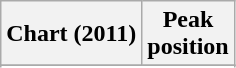<table class="wikitable sortable">
<tr>
<th>Chart (2011)</th>
<th>Peak<br>position</th>
</tr>
<tr>
</tr>
<tr>
</tr>
</table>
